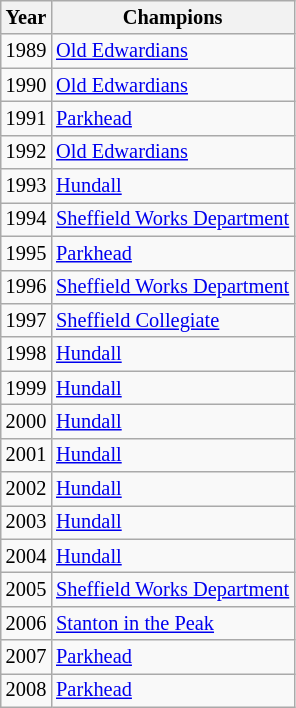<table class="wikitable" style="font-size:85%">
<tr>
<th>Year</th>
<th>Champions</th>
</tr>
<tr>
<td>1989</td>
<td><a href='#'>Old Edwardians</a></td>
</tr>
<tr>
<td>1990</td>
<td><a href='#'>Old Edwardians</a></td>
</tr>
<tr>
<td>1991</td>
<td><a href='#'>Parkhead</a></td>
</tr>
<tr>
<td>1992</td>
<td><a href='#'>Old Edwardians</a></td>
</tr>
<tr>
<td>1993</td>
<td><a href='#'>Hundall</a></td>
</tr>
<tr>
<td>1994</td>
<td><a href='#'>Sheffield Works Department</a></td>
</tr>
<tr>
<td>1995</td>
<td><a href='#'>Parkhead</a></td>
</tr>
<tr>
<td>1996</td>
<td><a href='#'>Sheffield Works Department</a></td>
</tr>
<tr>
<td>1997</td>
<td><a href='#'>Sheffield Collegiate</a></td>
</tr>
<tr>
<td>1998</td>
<td><a href='#'>Hundall</a></td>
</tr>
<tr>
<td>1999</td>
<td><a href='#'>Hundall</a></td>
</tr>
<tr>
<td>2000</td>
<td><a href='#'>Hundall</a></td>
</tr>
<tr>
<td>2001</td>
<td><a href='#'>Hundall</a></td>
</tr>
<tr>
<td>2002</td>
<td><a href='#'>Hundall</a></td>
</tr>
<tr>
<td>2003</td>
<td><a href='#'>Hundall</a></td>
</tr>
<tr>
<td>2004</td>
<td><a href='#'>Hundall</a></td>
</tr>
<tr>
<td>2005</td>
<td><a href='#'>Sheffield Works Department</a></td>
</tr>
<tr>
<td>2006</td>
<td><a href='#'>Stanton in the Peak</a></td>
</tr>
<tr>
<td>2007</td>
<td><a href='#'>Parkhead</a></td>
</tr>
<tr>
<td>2008</td>
<td><a href='#'>Parkhead</a></td>
</tr>
</table>
